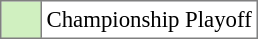<table bgcolor="#f7f8ff" cellpadding="3" cellspacing="0" border="1" style="font-size: 95%; border: gray solid 1px; border-collapse: collapse;text-align:center;">
<tr>
<td style="background: #D0F0C0;" width="20"></td>
<td bgcolor="#ffffff" align="left">Championship Playoff</td>
</tr>
</table>
